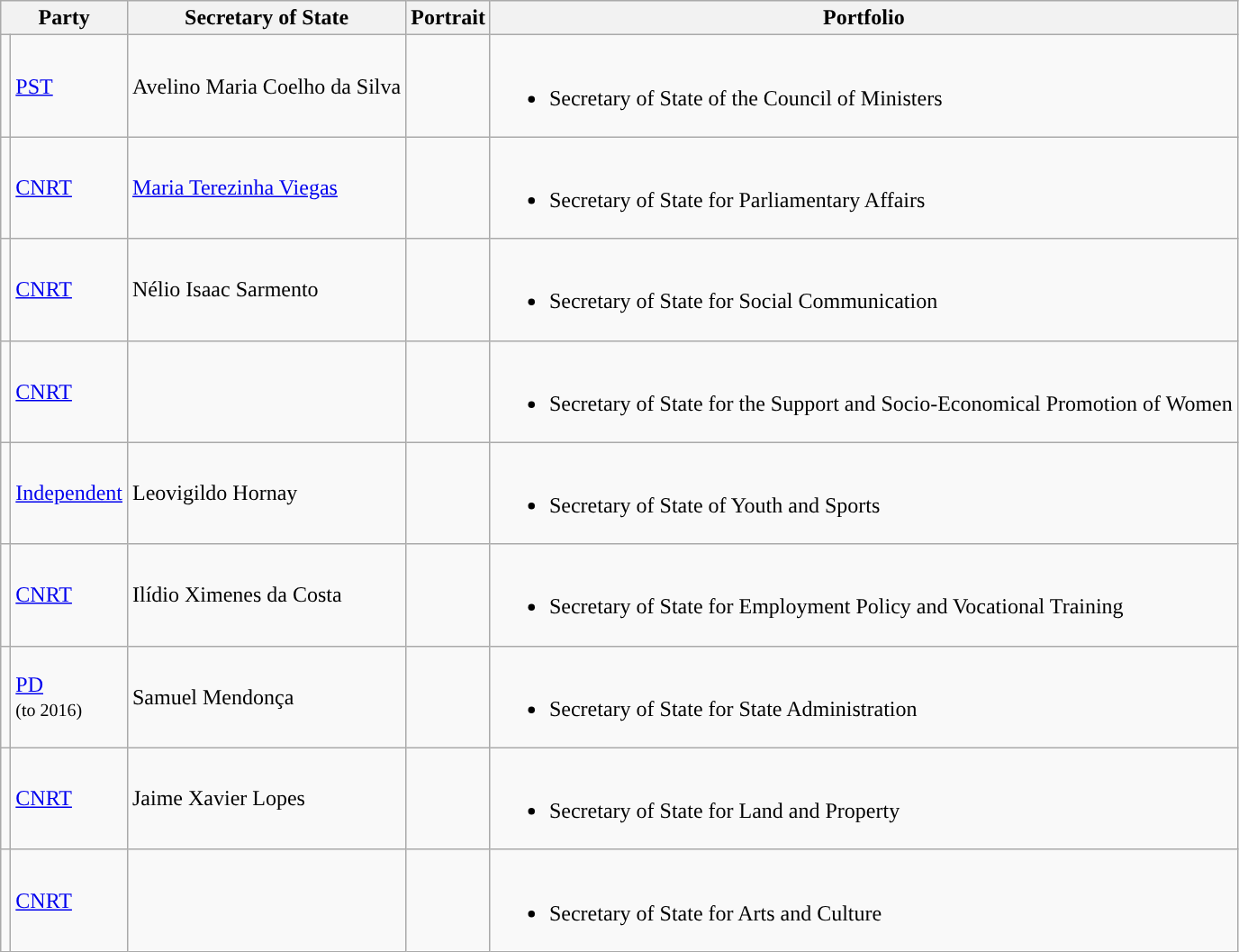<table class="wikitable sortable">
<tr>
<th colspan="2">Party</th>
<th>Secretary of State</th>
<th>Portrait</th>
<th>Portfolio</th>
</tr>
<tr>
<td style="background:"></td>
<td><a href='#'>PST</a></td>
<td>Avelino Maria Coelho da Silva</td>
<td></td>
<td><br><ul><li>Secretary of State of the Council of Ministers</li></ul></td>
</tr>
<tr>
<td style="background:"></td>
<td><a href='#'>CNRT</a></td>
<td><a href='#'>Maria Terezinha Viegas</a></td>
<td></td>
<td><br><ul><li>Secretary of State for Parliamentary Affairs</li></ul></td>
</tr>
<tr>
<td style="background:"></td>
<td><a href='#'>CNRT</a></td>
<td>Nélio Isaac Sarmento</td>
<td></td>
<td><br><ul><li>Secretary of State for Social Communication</li></ul></td>
</tr>
<tr>
<td style="background:"></td>
<td><a href='#'>CNRT</a></td>
<td></td>
<td></td>
<td><br><ul><li>Secretary of State for the Support and Socio-Economical Promotion of Women</li></ul></td>
</tr>
<tr>
<td style="background:"></td>
<td><a href='#'>Independent</a></td>
<td>Leovigildo Hornay</td>
<td></td>
<td><br><ul><li>Secretary of State of Youth and Sports</li></ul></td>
</tr>
<tr>
<td style="background:"></td>
<td><a href='#'>CNRT</a></td>
<td>Ilídio Ximenes da Costa</td>
<td></td>
<td><br><ul><li>Secretary of State for Employment Policy and Vocational Training</li></ul></td>
</tr>
<tr>
<td style="background:"></td>
<td><a href='#'>PD</a><br><small>(to 2016)</small></td>
<td>Samuel Mendonça</td>
<td></td>
<td><br><ul><li>Secretary of State for State Administration</li></ul></td>
</tr>
<tr>
<td style="background:"></td>
<td><a href='#'>CNRT</a></td>
<td>Jaime Xavier Lopes</td>
<td></td>
<td><br><ul><li>Secretary of State for Land and Property</li></ul></td>
</tr>
<tr>
<td style="background:"></td>
<td><a href='#'>CNRT</a></td>
<td></td>
<td></td>
<td><br><ul><li>Secretary of State for Arts and Culture</li></ul></td>
</tr>
</table>
